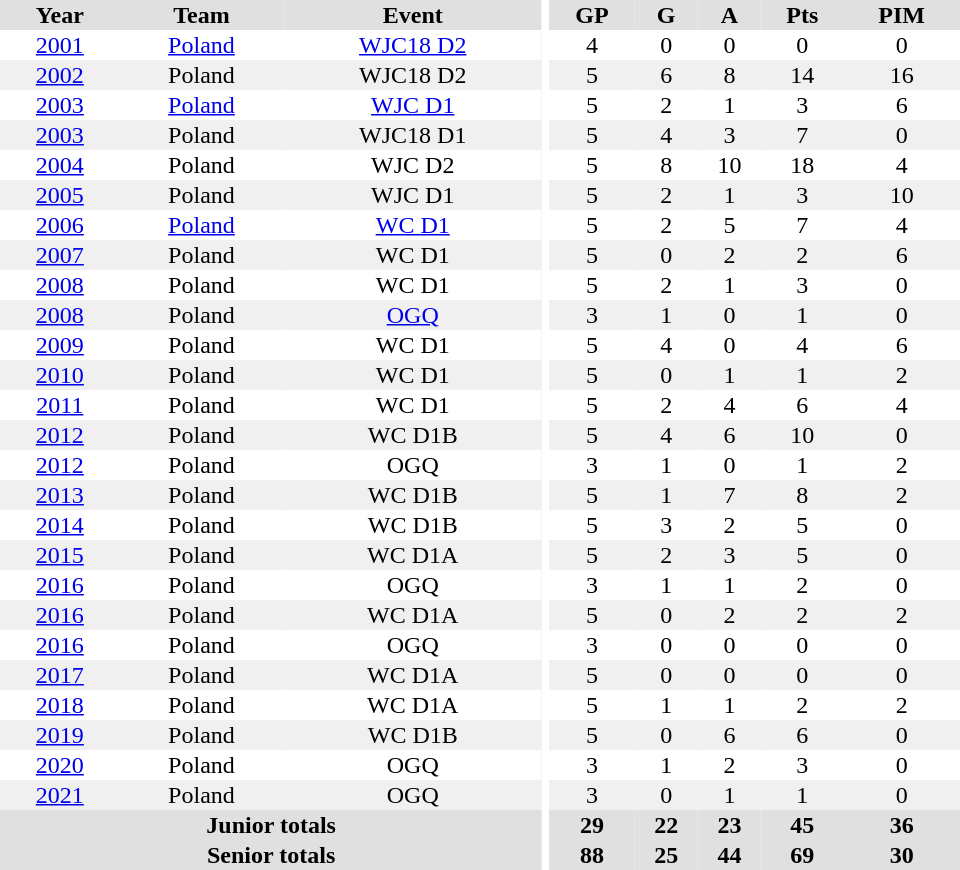<table border="0" cellpadding="1" cellspacing="0" ID="Table3" style="text-align:center; width:40em">
<tr ALIGN="center" bgcolor="#e0e0e0">
<th>Year</th>
<th>Team</th>
<th>Event</th>
<th rowspan="99" bgcolor="#ffffff"></th>
<th>GP</th>
<th>G</th>
<th>A</th>
<th>Pts</th>
<th>PIM</th>
</tr>
<tr>
<td><a href='#'>2001</a></td>
<td><a href='#'>Poland</a></td>
<td><a href='#'>WJC18 D2</a></td>
<td>4</td>
<td>0</td>
<td>0</td>
<td>0</td>
<td>0</td>
</tr>
<tr bgcolor="#f0f0f0">
<td><a href='#'>2002</a></td>
<td>Poland</td>
<td>WJC18 D2</td>
<td>5</td>
<td>6</td>
<td>8</td>
<td>14</td>
<td>16</td>
</tr>
<tr>
<td><a href='#'>2003</a></td>
<td><a href='#'>Poland</a></td>
<td><a href='#'>WJC D1</a></td>
<td>5</td>
<td>2</td>
<td>1</td>
<td>3</td>
<td>6</td>
</tr>
<tr bgcolor="#f0f0f0">
<td><a href='#'>2003</a></td>
<td>Poland</td>
<td>WJC18 D1</td>
<td>5</td>
<td>4</td>
<td>3</td>
<td>7</td>
<td>0</td>
</tr>
<tr>
<td><a href='#'>2004</a></td>
<td>Poland</td>
<td>WJC D2</td>
<td>5</td>
<td>8</td>
<td>10</td>
<td>18</td>
<td>4</td>
</tr>
<tr bgcolor="#f0f0f0">
<td><a href='#'>2005</a></td>
<td>Poland</td>
<td>WJC D1</td>
<td>5</td>
<td>2</td>
<td>1</td>
<td>3</td>
<td>10</td>
</tr>
<tr>
<td><a href='#'>2006</a></td>
<td><a href='#'>Poland</a></td>
<td><a href='#'>WC D1</a></td>
<td>5</td>
<td>2</td>
<td>5</td>
<td>7</td>
<td>4</td>
</tr>
<tr bgcolor="#f0f0f0">
<td><a href='#'>2007</a></td>
<td>Poland</td>
<td>WC D1</td>
<td>5</td>
<td>0</td>
<td>2</td>
<td>2</td>
<td>6</td>
</tr>
<tr>
<td><a href='#'>2008</a></td>
<td>Poland</td>
<td>WC D1</td>
<td>5</td>
<td>2</td>
<td>1</td>
<td>3</td>
<td>0</td>
</tr>
<tr bgcolor="#f0f0f0">
<td><a href='#'>2008</a></td>
<td>Poland</td>
<td><a href='#'>OGQ</a></td>
<td>3</td>
<td>1</td>
<td>0</td>
<td>1</td>
<td>0</td>
</tr>
<tr>
<td><a href='#'>2009</a></td>
<td>Poland</td>
<td>WC D1</td>
<td>5</td>
<td>4</td>
<td>0</td>
<td>4</td>
<td>6</td>
</tr>
<tr bgcolor="#f0f0f0">
<td><a href='#'>2010</a></td>
<td>Poland</td>
<td>WC D1</td>
<td>5</td>
<td>0</td>
<td>1</td>
<td>1</td>
<td>2</td>
</tr>
<tr>
<td><a href='#'>2011</a></td>
<td>Poland</td>
<td>WC D1</td>
<td>5</td>
<td>2</td>
<td>4</td>
<td>6</td>
<td>4</td>
</tr>
<tr bgcolor="#f0f0f0">
<td><a href='#'>2012</a></td>
<td>Poland</td>
<td>WC D1B</td>
<td>5</td>
<td>4</td>
<td>6</td>
<td>10</td>
<td>0</td>
</tr>
<tr>
<td><a href='#'>2012</a></td>
<td>Poland</td>
<td>OGQ</td>
<td>3</td>
<td>1</td>
<td>0</td>
<td>1</td>
<td>2</td>
</tr>
<tr bgcolor="#f0f0f0">
<td><a href='#'>2013</a></td>
<td>Poland</td>
<td>WC D1B</td>
<td>5</td>
<td>1</td>
<td>7</td>
<td>8</td>
<td>2</td>
</tr>
<tr>
<td><a href='#'>2014</a></td>
<td>Poland</td>
<td>WC D1B</td>
<td>5</td>
<td>3</td>
<td>2</td>
<td>5</td>
<td>0</td>
</tr>
<tr bgcolor="#f0f0f0">
<td><a href='#'>2015</a></td>
<td>Poland</td>
<td>WC D1A</td>
<td>5</td>
<td>2</td>
<td>3</td>
<td>5</td>
<td>0</td>
</tr>
<tr>
<td><a href='#'>2016</a></td>
<td>Poland</td>
<td>OGQ</td>
<td>3</td>
<td>1</td>
<td>1</td>
<td>2</td>
<td>0</td>
</tr>
<tr bgcolor="#f0f0f0">
<td><a href='#'>2016</a></td>
<td>Poland</td>
<td>WC D1A</td>
<td>5</td>
<td>0</td>
<td>2</td>
<td>2</td>
<td>2</td>
</tr>
<tr>
<td><a href='#'>2016</a></td>
<td>Poland</td>
<td>OGQ</td>
<td>3</td>
<td>0</td>
<td>0</td>
<td>0</td>
<td>0</td>
</tr>
<tr bgcolor="#f0f0f0">
<td><a href='#'>2017</a></td>
<td>Poland</td>
<td>WC D1A</td>
<td>5</td>
<td>0</td>
<td>0</td>
<td>0</td>
<td>0</td>
</tr>
<tr>
<td><a href='#'>2018</a></td>
<td>Poland</td>
<td>WC D1A</td>
<td>5</td>
<td>1</td>
<td>1</td>
<td>2</td>
<td>2</td>
</tr>
<tr bgcolor="#f0f0f0">
<td><a href='#'>2019</a></td>
<td>Poland</td>
<td>WC D1B</td>
<td>5</td>
<td>0</td>
<td>6</td>
<td>6</td>
<td>0</td>
</tr>
<tr>
<td><a href='#'>2020</a></td>
<td>Poland</td>
<td>OGQ</td>
<td>3</td>
<td>1</td>
<td>2</td>
<td>3</td>
<td>0</td>
</tr>
<tr bgcolor="#f0f0f0">
<td><a href='#'>2021</a></td>
<td>Poland</td>
<td>OGQ</td>
<td>3</td>
<td>0</td>
<td>1</td>
<td>1</td>
<td>0</td>
</tr>
<tr bgcolor="#e0e0e0">
<th colspan="3">Junior totals</th>
<th>29</th>
<th>22</th>
<th>23</th>
<th>45</th>
<th>36</th>
</tr>
<tr bgcolor="#e0e0e0">
<th colspan="3">Senior totals</th>
<th>88</th>
<th>25</th>
<th>44</th>
<th>69</th>
<th>30</th>
</tr>
</table>
